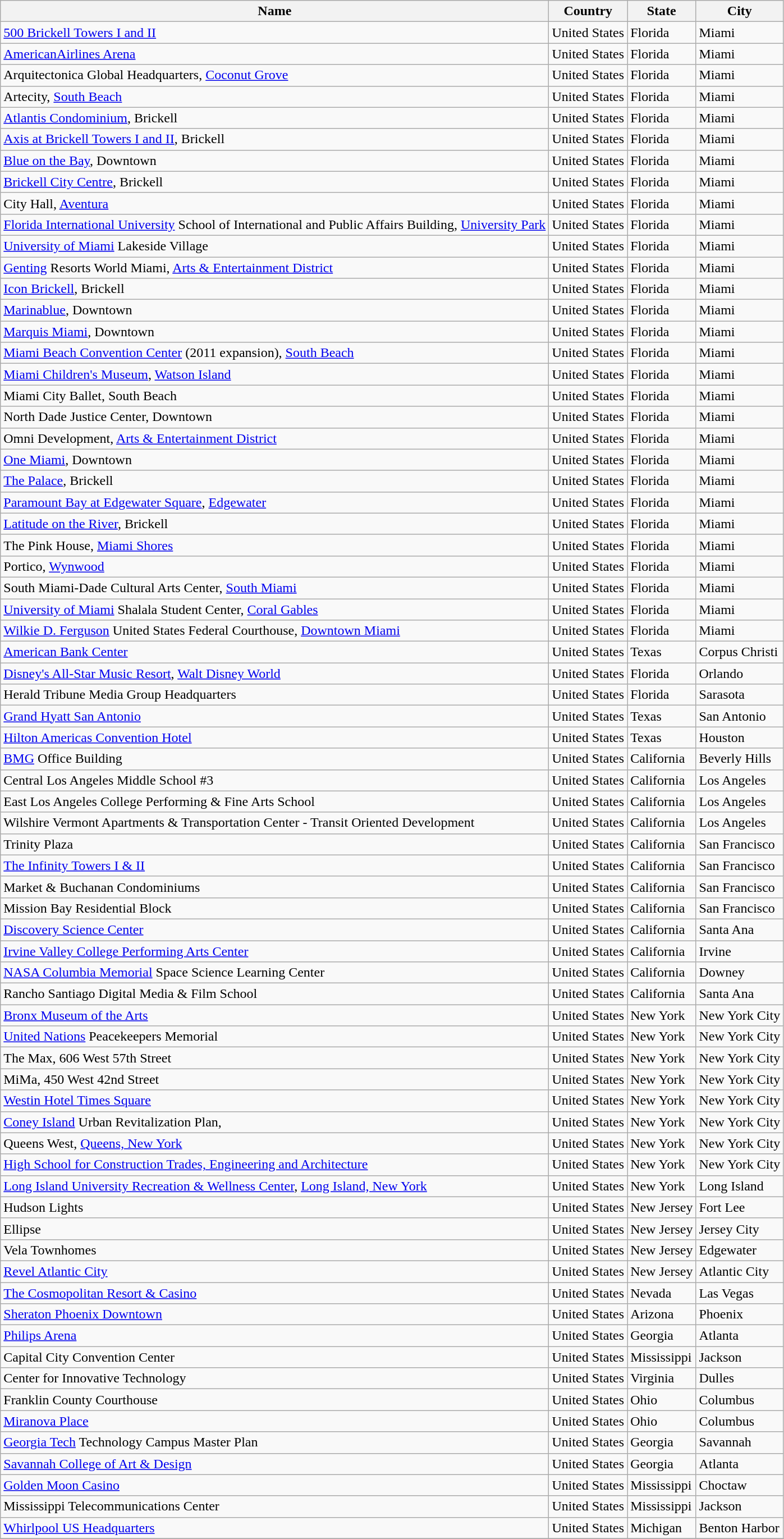<table class="wikitable sortable">
<tr>
<th>Name</th>
<th>Country</th>
<th>State</th>
<th>City</th>
</tr>
<tr>
<td><a href='#'>500 Brickell Towers I and II</a></td>
<td>United States</td>
<td>Florida</td>
<td>Miami</td>
</tr>
<tr>
<td><a href='#'>AmericanAirlines Arena</a></td>
<td>United States</td>
<td>Florida</td>
<td>Miami</td>
</tr>
<tr>
<td>Arquitectonica Global Headquarters, <a href='#'>Coconut Grove</a></td>
<td>United States</td>
<td>Florida</td>
<td>Miami</td>
</tr>
<tr>
<td>Artecity, <a href='#'>South Beach</a></td>
<td>United States</td>
<td>Florida</td>
<td>Miami</td>
</tr>
<tr>
<td><a href='#'>Atlantis Condominium</a>, Brickell</td>
<td>United States</td>
<td>Florida</td>
<td>Miami</td>
</tr>
<tr>
<td><a href='#'>Axis at Brickell Towers I and II</a>, Brickell</td>
<td>United States</td>
<td>Florida</td>
<td>Miami</td>
</tr>
<tr>
<td><a href='#'>Blue on the Bay</a>, Downtown</td>
<td>United States</td>
<td>Florida</td>
<td>Miami</td>
</tr>
<tr>
<td><a href='#'>Brickell City Centre</a>, Brickell</td>
<td>United States</td>
<td>Florida</td>
<td>Miami</td>
</tr>
<tr>
<td>City Hall, <a href='#'>Aventura</a></td>
<td>United States</td>
<td>Florida</td>
<td>Miami</td>
</tr>
<tr>
<td><a href='#'>Florida International University</a> School of International and Public Affairs Building, <a href='#'>University Park</a></td>
<td>United States</td>
<td>Florida</td>
<td>Miami</td>
</tr>
<tr>
<td><a href='#'>University of Miami</a> Lakeside Village</td>
<td>United States</td>
<td>Florida</td>
<td>Miami</td>
</tr>
<tr>
<td><a href='#'>Genting</a> Resorts World Miami, <a href='#'>Arts & Entertainment District</a></td>
<td>United States</td>
<td>Florida</td>
<td>Miami</td>
</tr>
<tr>
<td><a href='#'>Icon Brickell</a>, Brickell</td>
<td>United States</td>
<td>Florida</td>
<td>Miami</td>
</tr>
<tr>
<td><a href='#'>Marinablue</a>, Downtown</td>
<td>United States</td>
<td>Florida</td>
<td>Miami</td>
</tr>
<tr>
<td><a href='#'>Marquis Miami</a>, Downtown</td>
<td>United States</td>
<td>Florida</td>
<td>Miami</td>
</tr>
<tr>
<td><a href='#'>Miami Beach Convention Center</a> (2011 expansion), <a href='#'>South Beach</a></td>
<td>United States</td>
<td>Florida</td>
<td>Miami</td>
</tr>
<tr>
<td><a href='#'>Miami Children's Museum</a>, <a href='#'>Watson Island</a></td>
<td>United States</td>
<td>Florida</td>
<td>Miami</td>
</tr>
<tr>
<td>Miami City Ballet, South Beach</td>
<td>United States</td>
<td>Florida</td>
<td>Miami</td>
</tr>
<tr>
<td>North Dade Justice Center, Downtown</td>
<td>United States</td>
<td>Florida</td>
<td>Miami</td>
</tr>
<tr>
<td>Omni Development, <a href='#'>Arts & Entertainment District</a></td>
<td>United States</td>
<td>Florida</td>
<td>Miami</td>
</tr>
<tr>
<td><a href='#'>One Miami</a>, Downtown</td>
<td>United States</td>
<td>Florida</td>
<td>Miami</td>
</tr>
<tr>
<td><a href='#'>The Palace</a>, Brickell</td>
<td>United States</td>
<td>Florida</td>
<td>Miami</td>
</tr>
<tr>
<td><a href='#'>Paramount Bay at Edgewater Square</a>, <a href='#'>Edgewater</a></td>
<td>United States</td>
<td>Florida</td>
<td>Miami</td>
</tr>
<tr>
<td><a href='#'>Latitude on the River</a>, Brickell</td>
<td>United States</td>
<td>Florida</td>
<td>Miami</td>
</tr>
<tr>
<td>The Pink House, <a href='#'>Miami Shores</a></td>
<td>United States</td>
<td>Florida</td>
<td>Miami</td>
</tr>
<tr>
<td>Portico, <a href='#'>Wynwood</a></td>
<td>United States</td>
<td>Florida</td>
<td>Miami</td>
</tr>
<tr>
<td>South Miami-Dade Cultural Arts Center, <a href='#'>South Miami</a></td>
<td>United States</td>
<td>Florida</td>
<td>Miami</td>
</tr>
<tr>
<td><a href='#'>University of Miami</a> Shalala Student Center, <a href='#'>Coral Gables</a></td>
<td>United States</td>
<td>Florida</td>
<td>Miami</td>
</tr>
<tr>
<td><a href='#'>Wilkie D. Ferguson</a> United States Federal Courthouse, <a href='#'>Downtown Miami</a></td>
<td>United States</td>
<td>Florida</td>
<td>Miami</td>
</tr>
<tr>
<td><a href='#'>American Bank Center</a></td>
<td>United States</td>
<td>Texas</td>
<td>Corpus Christi</td>
</tr>
<tr>
<td><a href='#'>Disney's All-Star Music Resort</a>, <a href='#'>Walt Disney World</a></td>
<td>United States</td>
<td>Florida</td>
<td>Orlando</td>
</tr>
<tr>
<td>Herald Tribune Media Group Headquarters</td>
<td>United States</td>
<td>Florida</td>
<td>Sarasota</td>
</tr>
<tr>
<td><a href='#'>Grand Hyatt San Antonio</a></td>
<td>United States</td>
<td>Texas</td>
<td>San Antonio</td>
</tr>
<tr>
<td><a href='#'>Hilton Americas Convention Hotel</a></td>
<td>United States</td>
<td>Texas</td>
<td>Houston</td>
</tr>
<tr>
<td><a href='#'>BMG</a> Office Building</td>
<td>United States</td>
<td>California</td>
<td>Beverly Hills</td>
</tr>
<tr>
<td>Central Los Angeles Middle School #3</td>
<td>United States</td>
<td>California</td>
<td>Los Angeles</td>
</tr>
<tr>
<td>East Los Angeles College Performing & Fine Arts School</td>
<td>United States</td>
<td>California</td>
<td>Los Angeles</td>
</tr>
<tr>
<td>Wilshire Vermont Apartments & Transportation Center - Transit Oriented Development</td>
<td>United States</td>
<td>California</td>
<td>Los Angeles</td>
</tr>
<tr>
<td>Trinity Plaza</td>
<td>United States</td>
<td>California</td>
<td>San Francisco</td>
</tr>
<tr>
<td><a href='#'>The Infinity Towers I & II</a></td>
<td>United States</td>
<td>California</td>
<td>San Francisco</td>
</tr>
<tr>
<td>Market & Buchanan Condominiums</td>
<td>United States</td>
<td>California</td>
<td>San Francisco</td>
</tr>
<tr>
<td>Mission Bay Residential Block</td>
<td>United States</td>
<td>California</td>
<td>San Francisco</td>
</tr>
<tr>
<td><a href='#'>Discovery Science Center</a></td>
<td>United States</td>
<td>California</td>
<td>Santa Ana</td>
</tr>
<tr>
<td><a href='#'>Irvine Valley College Performing Arts Center</a></td>
<td>United States</td>
<td>California</td>
<td>Irvine</td>
</tr>
<tr>
<td><a href='#'>NASA Columbia Memorial</a> Space Science Learning Center</td>
<td>United States</td>
<td>California</td>
<td>Downey</td>
</tr>
<tr>
<td>Rancho Santiago Digital Media & Film School</td>
<td>United States</td>
<td>California</td>
<td>Santa Ana</td>
</tr>
<tr>
<td><a href='#'>Bronx Museum of the Arts</a></td>
<td>United States</td>
<td>New York</td>
<td>New York City</td>
</tr>
<tr>
<td><a href='#'>United Nations</a> Peacekeepers Memorial</td>
<td>United States</td>
<td>New York</td>
<td>New York City</td>
</tr>
<tr>
<td>The Max, 606 West 57th Street</td>
<td>United States</td>
<td>New York</td>
<td>New York City</td>
</tr>
<tr>
<td>MiMa, 450 West 42nd Street</td>
<td>United States</td>
<td>New York</td>
<td>New York City</td>
</tr>
<tr>
<td><a href='#'>Westin Hotel Times Square</a></td>
<td>United States</td>
<td>New York</td>
<td>New York City</td>
</tr>
<tr>
<td><a href='#'>Coney Island</a> Urban Revitalization Plan,</td>
<td>United States</td>
<td>New York</td>
<td>New York City</td>
</tr>
<tr>
<td>Queens West, <a href='#'>Queens, New York</a></td>
<td>United States</td>
<td>New York</td>
<td>New York City</td>
</tr>
<tr>
<td><a href='#'>High School for Construction Trades, Engineering and Architecture</a></td>
<td>United States</td>
<td>New York</td>
<td>New York City</td>
</tr>
<tr>
<td><a href='#'>Long Island University Recreation & Wellness Center</a>, <a href='#'>Long Island, New York</a></td>
<td>United States</td>
<td>New York</td>
<td>Long Island</td>
</tr>
<tr>
<td>Hudson Lights</td>
<td>United States</td>
<td>New Jersey</td>
<td>Fort Lee</td>
</tr>
<tr>
<td>Ellipse</td>
<td>United States</td>
<td>New Jersey</td>
<td>Jersey City</td>
</tr>
<tr>
<td>Vela Townhomes</td>
<td>United States</td>
<td>New Jersey</td>
<td>Edgewater</td>
</tr>
<tr>
<td><a href='#'>Revel Atlantic City</a></td>
<td>United States</td>
<td>New Jersey</td>
<td>Atlantic City</td>
</tr>
<tr>
<td><a href='#'>The Cosmopolitan Resort & Casino</a></td>
<td>United States</td>
<td>Nevada</td>
<td>Las Vegas</td>
</tr>
<tr>
<td><a href='#'>Sheraton Phoenix Downtown</a></td>
<td>United States</td>
<td>Arizona</td>
<td>Phoenix</td>
</tr>
<tr>
<td><a href='#'>Philips Arena</a></td>
<td>United States</td>
<td>Georgia</td>
<td>Atlanta</td>
</tr>
<tr>
<td>Capital City Convention Center</td>
<td>United States</td>
<td>Mississippi</td>
<td>Jackson</td>
</tr>
<tr>
<td>Center for Innovative Technology</td>
<td>United States</td>
<td>Virginia</td>
<td>Dulles</td>
</tr>
<tr>
<td>Franklin County Courthouse</td>
<td>United States</td>
<td>Ohio</td>
<td>Columbus</td>
</tr>
<tr>
<td><a href='#'>Miranova Place</a></td>
<td>United States</td>
<td>Ohio</td>
<td>Columbus</td>
</tr>
<tr>
<td><a href='#'>Georgia Tech</a> Technology Campus Master Plan</td>
<td>United States</td>
<td>Georgia</td>
<td>Savannah</td>
</tr>
<tr>
<td><a href='#'>Savannah College of Art & Design</a></td>
<td>United States</td>
<td>Georgia</td>
<td>Atlanta</td>
</tr>
<tr>
<td><a href='#'>Golden Moon Casino</a></td>
<td>United States</td>
<td>Mississippi</td>
<td>Choctaw</td>
</tr>
<tr>
<td>Mississippi Telecommunications Center</td>
<td>United States</td>
<td>Mississippi</td>
<td>Jackson</td>
</tr>
<tr>
<td><a href='#'>Whirlpool US Headquarters</a></td>
<td>United States</td>
<td>Michigan</td>
<td>Benton Harbor</td>
</tr>
<tr>
</tr>
</table>
